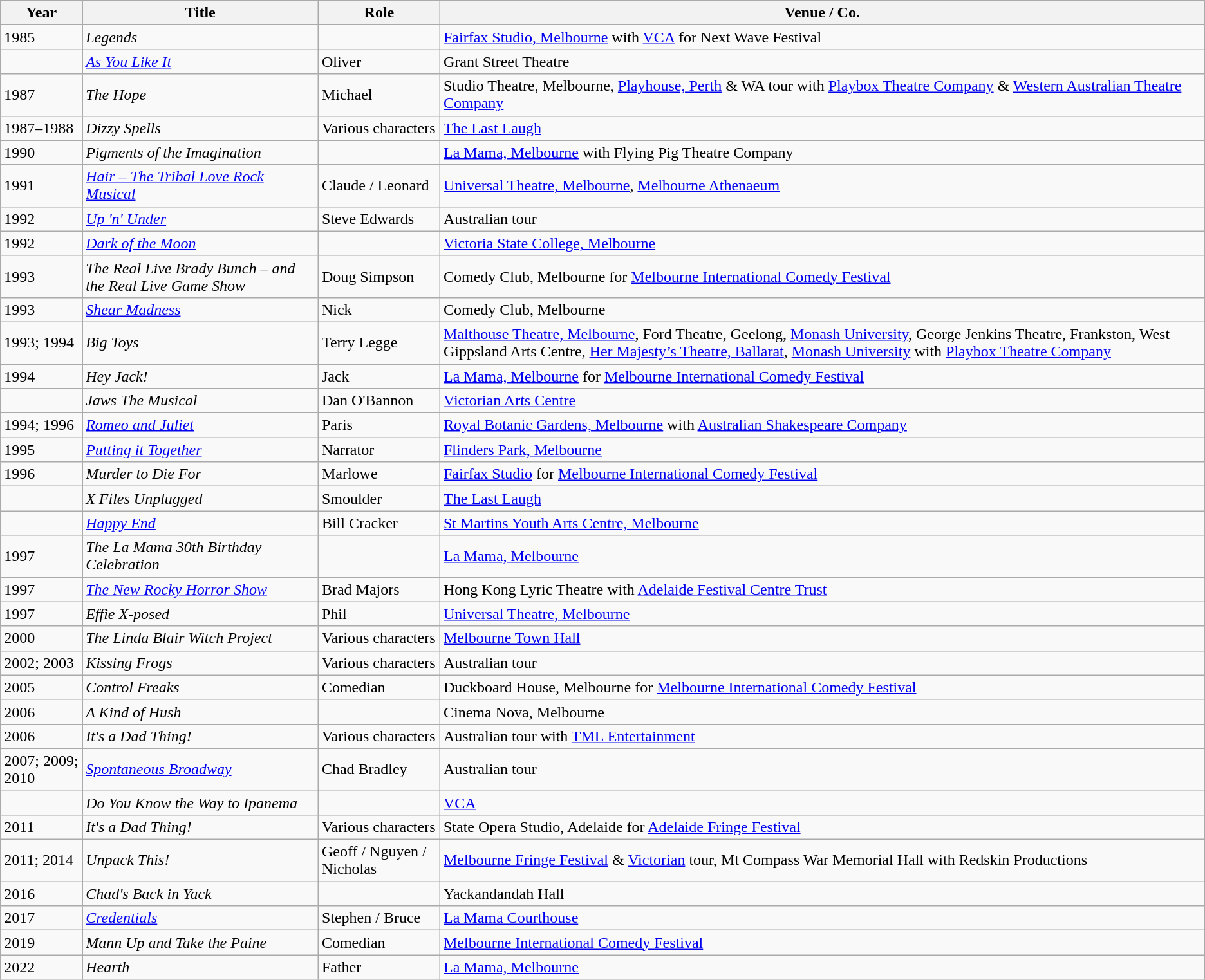<table class=wikitable>
<tr>
<th>Year</th>
<th>Title</th>
<th>Role</th>
<th>Venue / Co.</th>
</tr>
<tr>
<td>1985</td>
<td><em>Legends</em></td>
<td></td>
<td><a href='#'>Fairfax Studio, Melbourne</a> with <a href='#'>VCA</a> for Next Wave Festival</td>
</tr>
<tr>
<td></td>
<td><em><a href='#'>As You Like It</a></em></td>
<td>Oliver</td>
<td>Grant Street Theatre</td>
</tr>
<tr>
<td>1987</td>
<td><em>The Hope</em></td>
<td>Michael</td>
<td>Studio Theatre, Melbourne, <a href='#'>Playhouse, Perth</a> & WA tour with <a href='#'>Playbox Theatre Company</a> & <a href='#'>Western Australian Theatre Company</a></td>
</tr>
<tr>
<td>1987–1988</td>
<td><em>Dizzy Spells</em></td>
<td>Various characters</td>
<td><a href='#'>The Last Laugh</a></td>
</tr>
<tr>
<td>1990</td>
<td><em>Pigments of the Imagination</em></td>
<td></td>
<td><a href='#'>La Mama, Melbourne</a> with Flying Pig Theatre Company</td>
</tr>
<tr>
<td>1991</td>
<td><em><a href='#'>Hair – The Tribal Love Rock Musical</a></em></td>
<td>Claude / Leonard</td>
<td><a href='#'>Universal Theatre, Melbourne</a>, <a href='#'>Melbourne Athenaeum</a></td>
</tr>
<tr>
<td>1992</td>
<td><em><a href='#'>Up 'n' Under</a></em></td>
<td>Steve Edwards</td>
<td>Australian tour</td>
</tr>
<tr>
<td>1992</td>
<td><em><a href='#'>Dark of the Moon</a></em></td>
<td></td>
<td><a href='#'>Victoria State College, Melbourne</a></td>
</tr>
<tr>
<td>1993</td>
<td><em>The Real Live Brady Bunch – and the Real Live Game Show</em></td>
<td>Doug Simpson</td>
<td>Comedy Club, Melbourne for <a href='#'>Melbourne International Comedy Festival</a></td>
</tr>
<tr>
<td>1993</td>
<td><em><a href='#'>Shear Madness</a></em></td>
<td>Nick</td>
<td>Comedy Club, Melbourne</td>
</tr>
<tr>
<td>1993; 1994</td>
<td><em>Big Toys</em></td>
<td>Terry Legge</td>
<td><a href='#'>Malthouse Theatre, Melbourne</a>, Ford Theatre, Geelong, <a href='#'>Monash University</a>, George Jenkins Theatre, Frankston, West Gippsland Arts Centre, <a href='#'>Her Majesty’s Theatre, Ballarat</a>, <a href='#'>Monash University</a> with <a href='#'>Playbox Theatre Company</a></td>
</tr>
<tr>
<td>1994</td>
<td><em>Hey Jack!</em></td>
<td>Jack</td>
<td><a href='#'>La Mama, Melbourne</a> for <a href='#'>Melbourne International Comedy Festival</a></td>
</tr>
<tr>
<td></td>
<td><em>Jaws The Musical</em></td>
<td>Dan O'Bannon</td>
<td><a href='#'>Victorian Arts Centre</a></td>
</tr>
<tr>
<td>1994; 1996</td>
<td><em><a href='#'>Romeo and Juliet</a></em></td>
<td>Paris</td>
<td><a href='#'>Royal Botanic Gardens, Melbourne</a> with <a href='#'>Australian Shakespeare Company</a></td>
</tr>
<tr>
<td>1995</td>
<td><em><a href='#'>Putting it Together</a></em></td>
<td>Narrator</td>
<td><a href='#'>Flinders Park, Melbourne</a></td>
</tr>
<tr>
<td>1996</td>
<td><em>Murder to Die For</em></td>
<td>Marlowe</td>
<td><a href='#'>Fairfax Studio</a> for <a href='#'>Melbourne International Comedy Festival</a></td>
</tr>
<tr>
<td></td>
<td><em>X Files Unplugged</em></td>
<td>Smoulder</td>
<td><a href='#'>The Last Laugh</a></td>
</tr>
<tr>
<td></td>
<td><em><a href='#'>Happy End</a></em></td>
<td>Bill Cracker</td>
<td><a href='#'> St Martins Youth Arts Centre, Melbourne</a></td>
</tr>
<tr>
<td>1997</td>
<td><em>The La Mama 30th Birthday Celebration</em></td>
<td></td>
<td><a href='#'>La Mama, Melbourne</a></td>
</tr>
<tr>
<td>1997</td>
<td><em><a href='#'>The New Rocky Horror Show</a></em></td>
<td>Brad Majors</td>
<td>Hong Kong Lyric Theatre with <a href='#'>Adelaide Festival Centre Trust</a></td>
</tr>
<tr>
<td>1997</td>
<td><em>Effie X-posed</em></td>
<td>Phil</td>
<td><a href='#'>Universal Theatre, Melbourne</a></td>
</tr>
<tr>
<td>2000</td>
<td><em>The Linda Blair Witch Project</em></td>
<td>Various characters</td>
<td><a href='#'>Melbourne Town Hall</a></td>
</tr>
<tr>
<td>2002; 2003</td>
<td><em>Kissing Frogs</em></td>
<td>Various characters</td>
<td>Australian tour</td>
</tr>
<tr>
<td>2005</td>
<td><em>Control Freaks</em></td>
<td>Comedian</td>
<td>Duckboard House, Melbourne for <a href='#'>Melbourne International Comedy Festival</a></td>
</tr>
<tr>
<td>2006</td>
<td><em>A Kind of Hush</em></td>
<td></td>
<td>Cinema Nova, Melbourne</td>
</tr>
<tr>
<td>2006</td>
<td><em>It's a Dad Thing!</em></td>
<td>Various characters</td>
<td>Australian tour with <a href='#'>TML Entertainment</a></td>
</tr>
<tr>
<td>2007; 2009; 2010</td>
<td><em><a href='#'>Spontaneous Broadway</a></em></td>
<td>Chad Bradley</td>
<td>Australian tour</td>
</tr>
<tr>
<td></td>
<td><em>Do You Know the Way to Ipanema</em></td>
<td></td>
<td><a href='#'>VCA</a></td>
</tr>
<tr>
<td>2011</td>
<td><em>It's a Dad Thing!</em></td>
<td>Various characters</td>
<td>State Opera Studio, Adelaide for <a href='#'>Adelaide Fringe Festival</a></td>
</tr>
<tr>
<td>2011; 2014</td>
<td><em>Unpack This!</em></td>
<td>Geoff / Nguyen / Nicholas</td>
<td><a href='#'>Melbourne Fringe Festival</a> & <a href='#'>Victorian</a> tour, Mt Compass War Memorial Hall with Redskin Productions</td>
</tr>
<tr>
<td>2016</td>
<td><em>Chad's Back in Yack</em></td>
<td></td>
<td>Yackandandah Hall</td>
</tr>
<tr>
<td>2017</td>
<td><em><a href='#'>Credentials</a></em></td>
<td>Stephen / Bruce</td>
<td><a href='#'>La Mama Courthouse</a></td>
</tr>
<tr>
<td>2019</td>
<td><em>Mann Up and Take the Paine</em></td>
<td>Comedian</td>
<td><a href='#'>Melbourne International Comedy Festival</a></td>
</tr>
<tr>
<td>2022</td>
<td><em>Hearth</em></td>
<td>Father</td>
<td><a href='#'>La Mama, Melbourne</a></td>
</tr>
</table>
